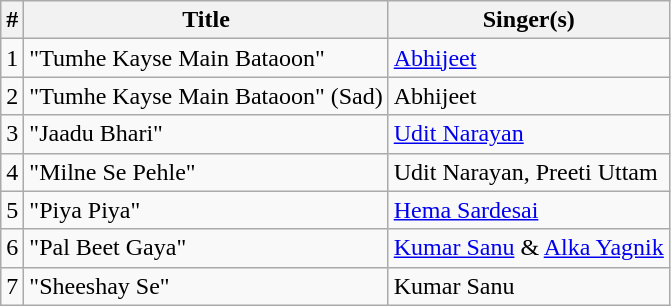<table class="wikitable">
<tr>
<th>#</th>
<th>Title</th>
<th>Singer(s)</th>
</tr>
<tr>
<td>1</td>
<td>"Tumhe Kayse Main Bataoon"</td>
<td><a href='#'>Abhijeet</a></td>
</tr>
<tr>
<td>2</td>
<td>"Tumhe Kayse Main Bataoon" (Sad)</td>
<td>Abhijeet</td>
</tr>
<tr>
<td>3</td>
<td>"Jaadu Bhari"</td>
<td><a href='#'>Udit Narayan</a></td>
</tr>
<tr>
<td>4</td>
<td>"Milne Se Pehle"</td>
<td>Udit Narayan, Preeti Uttam</td>
</tr>
<tr>
<td>5</td>
<td>"Piya Piya"</td>
<td><a href='#'>Hema Sardesai</a></td>
</tr>
<tr>
<td>6</td>
<td>"Pal Beet Gaya"</td>
<td><a href='#'>Kumar Sanu</a> & <a href='#'>Alka Yagnik</a></td>
</tr>
<tr>
<td>7</td>
<td>"Sheeshay Se"</td>
<td>Kumar Sanu</td>
</tr>
</table>
